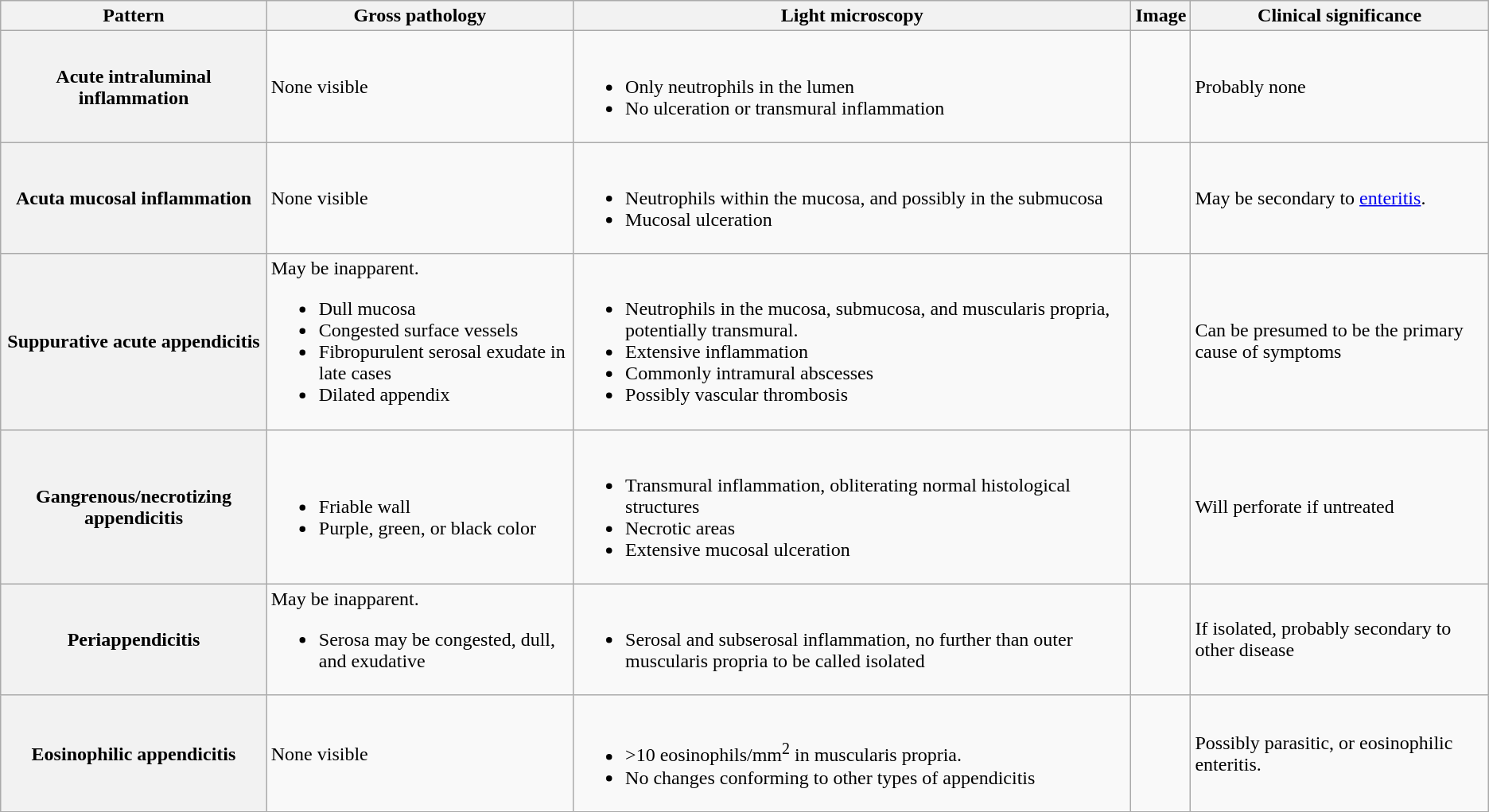<table class=wikitable>
<tr>
<th>Pattern</th>
<th>Gross pathology</th>
<th>Light microscopy</th>
<th>Image</th>
<th>Clinical significance</th>
</tr>
<tr>
<th>Acute intraluminal inflammation</th>
<td>None visible</td>
<td><br><ul><li>Only neutrophils in the lumen</li><li>No ulceration or transmural inflammation</li></ul></td>
<td></td>
<td>Probably none</td>
</tr>
<tr>
<th>Acuta mucosal inflammation</th>
<td>None visible</td>
<td><br><ul><li>Neutrophils within the mucosa, and possibly in the submucosa</li><li>Mucosal ulceration</li></ul></td>
<td></td>
<td>May be secondary to <a href='#'>enteritis</a>.</td>
</tr>
<tr>
<th>Suppurative acute appendicitis</th>
<td>May be inapparent.<br><ul><li>Dull mucosa</li><li>Congested surface vessels</li><li>Fibropurulent serosal exudate in late cases</li><li>Dilated appendix</li></ul></td>
<td><br><ul><li>Neutrophils in the mucosa, submucosa, and muscularis propria, potentially transmural.</li><li>Extensive inflammation</li><li>Commonly intramural abscesses</li><li>Possibly vascular thrombosis</li></ul></td>
<td></td>
<td>Can be presumed to be the primary cause of symptoms</td>
</tr>
<tr>
<th>Gangrenous/necrotizing appendicitis</th>
<td><br><ul><li>Friable wall</li><li>Purple, green, or black color</li></ul></td>
<td><br><ul><li>Transmural inflammation, obliterating normal histological structures</li><li>Necrotic areas</li><li>Extensive mucosal ulceration</li></ul></td>
<td></td>
<td>Will perforate if untreated</td>
</tr>
<tr>
<th>Periappendicitis</th>
<td>May be inapparent.<br><ul><li>Serosa may be congested, dull, and exudative</li></ul></td>
<td><br><ul><li>Serosal and subserosal inflammation, no further than outer muscularis propria to be called isolated</li></ul></td>
<td></td>
<td>If isolated, probably secondary to other disease</td>
</tr>
<tr>
<th>Eosinophilic appendicitis</th>
<td>None visible</td>
<td><br><ul><li>>10 eosinophils/mm<sup>2</sup> in muscularis propria.</li><li>No changes conforming to other types of appendicitis</li></ul></td>
<td></td>
<td>Possibly parasitic, or eosinophilic enteritis.</td>
</tr>
</table>
